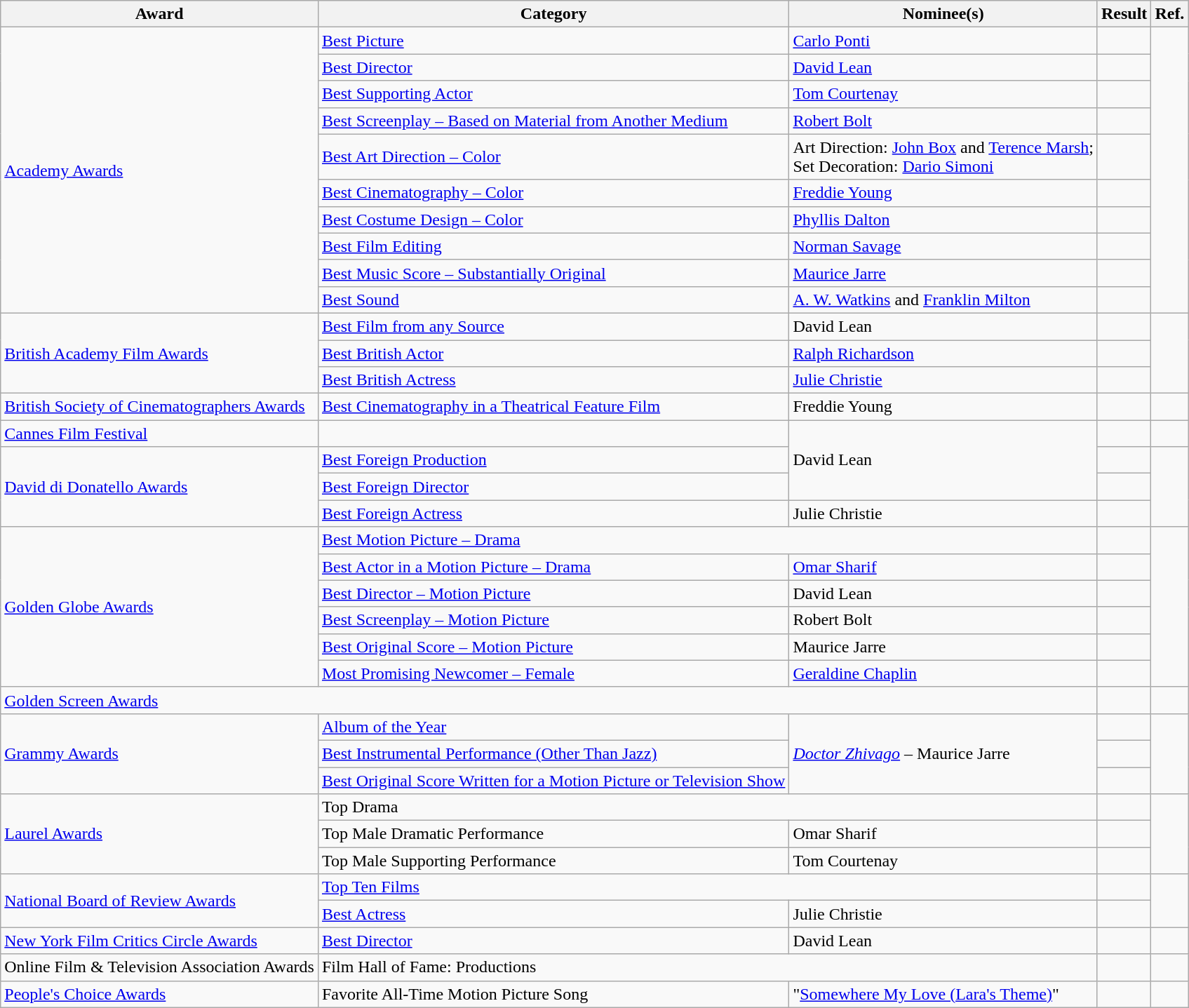<table class="wikitable plainrowheaders">
<tr>
<th>Award</th>
<th>Category</th>
<th>Nominee(s)</th>
<th>Result</th>
<th>Ref.</th>
</tr>
<tr>
<td rowspan="10"><a href='#'>Academy Awards</a></td>
<td><a href='#'>Best Picture</a></td>
<td><a href='#'>Carlo Ponti</a></td>
<td></td>
<td align="center" rowspan="10"> <br> </td>
</tr>
<tr>
<td><a href='#'>Best Director</a></td>
<td><a href='#'>David Lean</a></td>
<td></td>
</tr>
<tr>
<td><a href='#'>Best Supporting Actor</a></td>
<td><a href='#'>Tom Courtenay</a></td>
<td></td>
</tr>
<tr>
<td><a href='#'>Best Screenplay – Based on Material from Another Medium</a></td>
<td><a href='#'>Robert Bolt</a></td>
<td></td>
</tr>
<tr>
<td><a href='#'>Best Art Direction – Color</a></td>
<td>Art Direction: <a href='#'>John Box</a> and <a href='#'>Terence Marsh</a>; <br> Set Decoration: <a href='#'>Dario Simoni</a></td>
<td></td>
</tr>
<tr>
<td><a href='#'>Best Cinematography – Color</a></td>
<td><a href='#'>Freddie Young</a></td>
<td></td>
</tr>
<tr>
<td><a href='#'>Best Costume Design – Color</a></td>
<td><a href='#'>Phyllis Dalton</a></td>
<td></td>
</tr>
<tr>
<td><a href='#'>Best Film Editing</a></td>
<td><a href='#'>Norman Savage</a></td>
<td></td>
</tr>
<tr>
<td><a href='#'>Best Music Score – Substantially Original</a></td>
<td><a href='#'>Maurice Jarre</a></td>
<td></td>
</tr>
<tr>
<td><a href='#'>Best Sound</a></td>
<td><a href='#'>A. W. Watkins</a> and <a href='#'>Franklin Milton</a></td>
<td></td>
</tr>
<tr>
<td rowspan="3"><a href='#'>British Academy Film Awards</a></td>
<td><a href='#'>Best Film from any Source</a></td>
<td>David Lean</td>
<td></td>
<td align="center" rowspan="3"></td>
</tr>
<tr>
<td><a href='#'>Best British Actor</a></td>
<td><a href='#'>Ralph Richardson</a> </td>
<td></td>
</tr>
<tr>
<td><a href='#'>Best British Actress</a></td>
<td><a href='#'>Julie Christie</a> </td>
<td></td>
</tr>
<tr>
<td><a href='#'>British Society of Cinematographers Awards</a></td>
<td><a href='#'>Best Cinematography in a Theatrical Feature Film</a></td>
<td>Freddie Young</td>
<td></td>
<td align="center"></td>
</tr>
<tr>
<td><a href='#'>Cannes Film Festival</a></td>
<td></td>
<td rowspan="3">David Lean</td>
<td></td>
<td align="center"></td>
</tr>
<tr>
<td rowspan="3"><a href='#'>David di Donatello Awards</a></td>
<td><a href='#'>Best Foreign Production</a></td>
<td></td>
<td align="center" rowspan="3"></td>
</tr>
<tr>
<td><a href='#'>Best Foreign Director</a></td>
<td></td>
</tr>
<tr>
<td><a href='#'>Best Foreign Actress</a></td>
<td>Julie Christie</td>
<td></td>
</tr>
<tr>
<td rowspan="6"><a href='#'>Golden Globe Awards</a></td>
<td colspan="2"><a href='#'>Best Motion Picture – Drama</a></td>
<td></td>
<td align="center" rowspan="6"></td>
</tr>
<tr>
<td><a href='#'>Best Actor in a Motion Picture – Drama</a></td>
<td><a href='#'>Omar Sharif</a></td>
<td></td>
</tr>
<tr>
<td><a href='#'>Best Director – Motion Picture</a></td>
<td>David Lean</td>
<td></td>
</tr>
<tr>
<td><a href='#'>Best Screenplay – Motion Picture</a></td>
<td>Robert Bolt</td>
<td></td>
</tr>
<tr>
<td><a href='#'>Best Original Score – Motion Picture</a></td>
<td>Maurice Jarre</td>
<td></td>
</tr>
<tr>
<td><a href='#'>Most Promising Newcomer – Female</a></td>
<td><a href='#'>Geraldine Chaplin</a></td>
<td></td>
</tr>
<tr>
<td colspan="3"><a href='#'>Golden Screen Awards</a></td>
<td></td>
<td align="center"></td>
</tr>
<tr>
<td rowspan="3"><a href='#'>Grammy Awards</a></td>
<td><a href='#'>Album of the Year</a></td>
<td rowspan="3"><em><a href='#'>Doctor Zhivago</a></em> – Maurice Jarre</td>
<td></td>
<td align="center" rowspan="3"></td>
</tr>
<tr>
<td><a href='#'>Best Instrumental Performance (Other Than Jazz)</a></td>
<td></td>
</tr>
<tr>
<td><a href='#'>Best Original Score Written for a Motion Picture or Television Show</a></td>
<td></td>
</tr>
<tr>
<td rowspan="3"><a href='#'>Laurel Awards</a></td>
<td colspan="2">Top Drama</td>
<td></td>
<td align="center" rowspan="3"></td>
</tr>
<tr>
<td>Top Male Dramatic Performance</td>
<td>Omar Sharif</td>
<td></td>
</tr>
<tr>
<td>Top Male Supporting Performance</td>
<td>Tom Courtenay</td>
<td></td>
</tr>
<tr>
<td rowspan="2"><a href='#'>National Board of Review Awards</a></td>
<td colspan="2"><a href='#'>Top Ten Films</a></td>
<td></td>
<td align="center" rowspan="2"></td>
</tr>
<tr>
<td><a href='#'>Best Actress</a></td>
<td>Julie Christie </td>
<td></td>
</tr>
<tr>
<td><a href='#'>New York Film Critics Circle Awards</a></td>
<td><a href='#'>Best Director</a></td>
<td>David Lean</td>
<td></td>
<td align="center"></td>
</tr>
<tr>
<td>Online Film & Television Association Awards</td>
<td colspan="2">Film Hall of Fame: Productions</td>
<td></td>
<td align="center"></td>
</tr>
<tr>
<td><a href='#'>People's Choice Awards</a></td>
<td>Favorite All-Time Motion Picture Song</td>
<td>"<a href='#'>Somewhere My Love (Lara's Theme)</a>"</td>
<td></td>
<td align="center"></td>
</tr>
</table>
